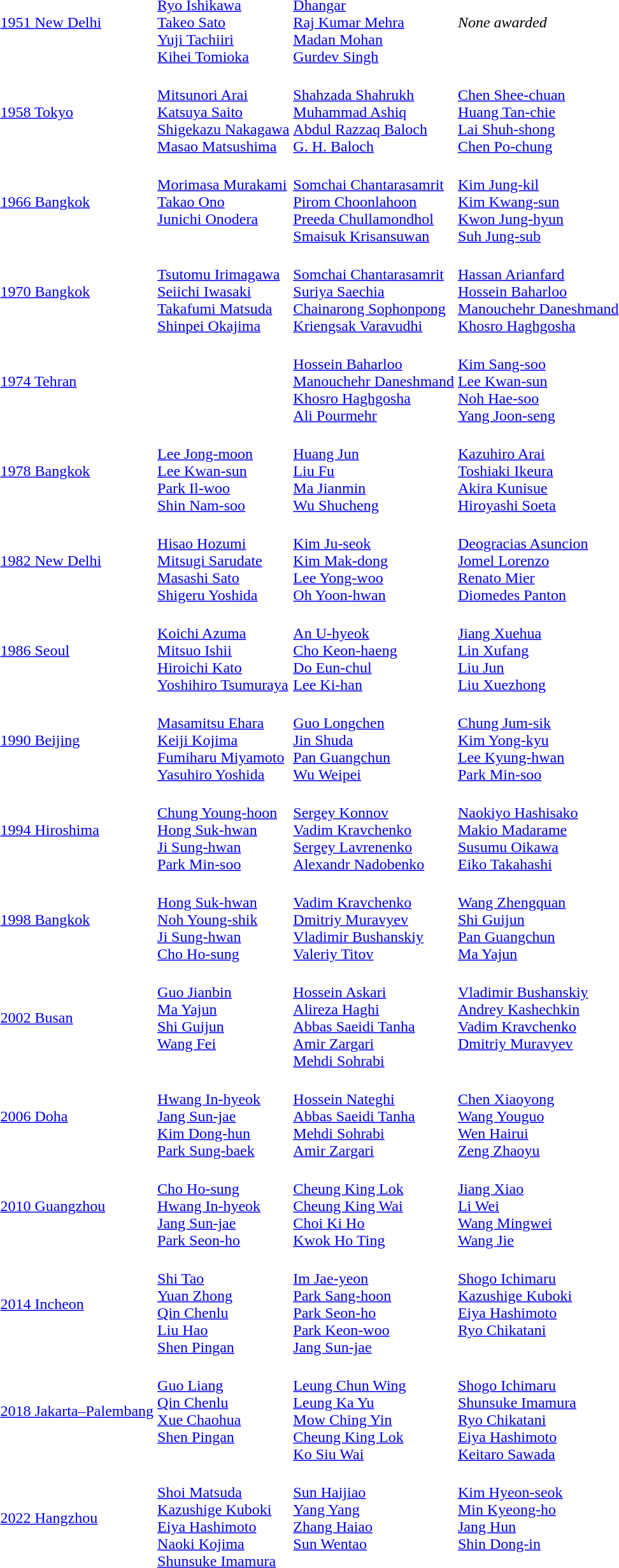<table>
<tr>
<td><a href='#'>1951 New Delhi</a></td>
<td><br><a href='#'>Ryo Ishikawa</a><br><a href='#'>Takeo Sato</a><br><a href='#'>Yuji Tachiiri</a><br><a href='#'>Kihei Tomioka</a></td>
<td><br><a href='#'>Dhangar</a><br><a href='#'>Raj Kumar Mehra</a><br><a href='#'>Madan Mohan</a><br><a href='#'>Gurdev Singh</a></td>
<td><em>None awarded</em></td>
</tr>
<tr>
<td><a href='#'>1958 Tokyo</a></td>
<td><br><a href='#'>Mitsunori Arai</a><br><a href='#'>Katsuya Saito</a><br><a href='#'>Shigekazu Nakagawa</a><br><a href='#'>Masao Matsushima</a></td>
<td><br><a href='#'>Shahzada Shahrukh</a><br><a href='#'>Muhammad Ashiq</a><br><a href='#'>Abdul Razzaq Baloch</a><br><a href='#'>G. H. Baloch</a></td>
<td><br><a href='#'>Chen Shee-chuan</a><br><a href='#'>Huang Tan-chie</a><br><a href='#'>Lai Shuh-shong</a><br><a href='#'>Chen Po-chung</a></td>
</tr>
<tr>
<td><a href='#'>1966 Bangkok</a></td>
<td valign=top><br><a href='#'>Morimasa Murakami</a><br><a href='#'>Takao Ono</a><br><a href='#'>Junichi Onodera</a></td>
<td><br><a href='#'>Somchai Chantarasamrit</a><br><a href='#'>Pirom Choonlahoon</a><br><a href='#'>Preeda Chullamondhol</a><br><a href='#'>Smaisuk Krisansuwan</a></td>
<td><br><a href='#'>Kim Jung-kil</a><br><a href='#'>Kim Kwang-sun</a><br><a href='#'>Kwon Jung-hyun</a><br><a href='#'>Suh Jung-sub</a></td>
</tr>
<tr>
<td><a href='#'>1970 Bangkok</a></td>
<td><br><a href='#'>Tsutomu Irimagawa</a><br><a href='#'>Seiichi Iwasaki</a><br><a href='#'>Takafumi Matsuda</a><br><a href='#'>Shinpei Okajima</a></td>
<td><br><a href='#'>Somchai Chantarasamrit</a><br><a href='#'>Suriya Saechia</a><br><a href='#'>Chainarong Sophonpong</a><br><a href='#'>Kriengsak Varavudhi</a></td>
<td><br><a href='#'>Hassan Arianfard</a><br><a href='#'>Hossein Baharloo</a><br><a href='#'>Manouchehr Daneshmand</a><br><a href='#'>Khosro Haghgosha</a></td>
</tr>
<tr>
<td><a href='#'>1974 Tehran</a></td>
<td valign=top></td>
<td><br><a href='#'>Hossein Baharloo</a><br><a href='#'>Manouchehr Daneshmand</a><br><a href='#'>Khosro Haghgosha</a><br><a href='#'>Ali Pourmehr</a></td>
<td><br><a href='#'>Kim Sang-soo</a><br><a href='#'>Lee Kwan-sun</a><br><a href='#'>Noh Hae-soo</a><br><a href='#'>Yang Joon-seng</a></td>
</tr>
<tr>
<td><a href='#'>1978 Bangkok</a></td>
<td><br><a href='#'>Lee Jong-moon</a><br><a href='#'>Lee Kwan-sun</a><br><a href='#'>Park Il-woo</a><br><a href='#'>Shin Nam-soo</a></td>
<td><br><a href='#'>Huang Jun</a><br><a href='#'>Liu Fu</a><br><a href='#'>Ma Jianmin</a><br><a href='#'>Wu Shucheng</a></td>
<td><br><a href='#'>Kazuhiro Arai</a><br><a href='#'>Toshiaki Ikeura</a><br><a href='#'>Akira Kunisue</a><br><a href='#'>Hiroyashi Soeta</a></td>
</tr>
<tr>
<td><a href='#'>1982 New Delhi</a></td>
<td><br><a href='#'>Hisao Hozumi</a><br><a href='#'>Mitsugi Sarudate</a><br><a href='#'>Masashi Sato</a><br><a href='#'>Shigeru Yoshida</a></td>
<td><br><a href='#'>Kim Ju-seok</a><br><a href='#'>Kim Mak-dong</a><br><a href='#'>Lee Yong-woo</a><br><a href='#'>Oh Yoon-hwan</a></td>
<td><br><a href='#'>Deogracias Asuncion</a><br><a href='#'>Jomel Lorenzo</a><br><a href='#'>Renato Mier</a><br><a href='#'>Diomedes Panton</a></td>
</tr>
<tr>
<td><a href='#'>1986 Seoul</a></td>
<td><br><a href='#'>Koichi Azuma</a><br><a href='#'>Mitsuo Ishii</a><br><a href='#'>Hiroichi Kato</a><br><a href='#'>Yoshihiro Tsumuraya</a></td>
<td><br><a href='#'>An U-hyeok</a><br><a href='#'>Cho Keon-haeng</a><br><a href='#'>Do Eun-chul</a><br><a href='#'>Lee Ki-han</a></td>
<td><br><a href='#'>Jiang Xuehua</a><br><a href='#'>Lin Xufang</a><br><a href='#'>Liu Jun</a><br><a href='#'>Liu Xuezhong</a></td>
</tr>
<tr>
<td><a href='#'>1990 Beijing</a></td>
<td><br><a href='#'>Masamitsu Ehara</a><br><a href='#'>Keiji Kojima</a><br><a href='#'>Fumiharu Miyamoto</a><br><a href='#'>Yasuhiro Yoshida</a></td>
<td><br><a href='#'>Guo Longchen</a><br><a href='#'>Jin Shuda</a><br><a href='#'>Pan Guangchun</a><br><a href='#'>Wu Weipei</a></td>
<td><br><a href='#'>Chung Jum-sik</a><br><a href='#'>Kim Yong-kyu</a><br><a href='#'>Lee Kyung-hwan</a><br><a href='#'>Park Min-soo</a></td>
</tr>
<tr>
<td><a href='#'>1994 Hiroshima</a></td>
<td><br><a href='#'>Chung Young-hoon</a><br><a href='#'>Hong Suk-hwan</a><br><a href='#'>Ji Sung-hwan</a><br><a href='#'>Park Min-soo</a></td>
<td><br><a href='#'>Sergey Konnov</a><br><a href='#'>Vadim Kravchenko</a><br><a href='#'>Sergey Lavrenenko</a><br><a href='#'>Alexandr Nadobenko</a></td>
<td><br><a href='#'>Naokiyo Hashisako</a><br><a href='#'>Makio Madarame</a><br><a href='#'>Susumu Oikawa</a><br><a href='#'>Eiko Takahashi</a></td>
</tr>
<tr>
<td><a href='#'>1998 Bangkok</a></td>
<td><br><a href='#'>Hong Suk-hwan</a><br><a href='#'>Noh Young-shik</a><br><a href='#'>Ji Sung-hwan</a><br><a href='#'>Cho Ho-sung</a></td>
<td><br><a href='#'>Vadim Kravchenko</a><br><a href='#'>Dmitriy Muravyev</a><br><a href='#'>Vladimir Bushanskiy</a><br><a href='#'>Valeriy Titov</a></td>
<td><br><a href='#'>Wang Zhengquan</a><br><a href='#'>Shi Guijun</a><br><a href='#'>Pan Guangchun</a><br><a href='#'>Ma Yajun</a></td>
</tr>
<tr>
<td><a href='#'>2002 Busan</a></td>
<td valign=top><br><a href='#'>Guo Jianbin</a><br><a href='#'>Ma Yajun</a><br><a href='#'>Shi Guijun</a><br><a href='#'>Wang Fei</a></td>
<td><br><a href='#'>Hossein Askari</a><br><a href='#'>Alireza Haghi</a><br><a href='#'>Abbas Saeidi Tanha</a><br><a href='#'>Amir Zargari</a><br><a href='#'>Mehdi Sohrabi</a></td>
<td valign=top><br><a href='#'>Vladimir Bushanskiy</a><br><a href='#'>Andrey Kashechkin</a><br><a href='#'>Vadim Kravchenko</a><br><a href='#'>Dmitriy Muravyev</a></td>
</tr>
<tr>
<td><a href='#'>2006 Doha</a></td>
<td><br><a href='#'>Hwang In-hyeok</a><br><a href='#'>Jang Sun-jae</a><br><a href='#'>Kim Dong-hun</a><br><a href='#'>Park Sung-baek</a></td>
<td><br><a href='#'>Hossein Nateghi</a><br><a href='#'>Abbas Saeidi Tanha</a><br><a href='#'>Mehdi Sohrabi</a><br><a href='#'>Amir Zargari</a></td>
<td><br><a href='#'>Chen Xiaoyong</a><br><a href='#'>Wang Youguo</a><br><a href='#'>Wen Hairui</a><br><a href='#'>Zeng Zhaoyu</a></td>
</tr>
<tr>
<td><a href='#'>2010 Guangzhou</a></td>
<td><br><a href='#'>Cho Ho-sung</a><br><a href='#'>Hwang In-hyeok</a><br><a href='#'>Jang Sun-jae</a><br><a href='#'>Park Seon-ho</a></td>
<td><br><a href='#'>Cheung King Lok</a><br><a href='#'>Cheung King Wai</a><br><a href='#'>Choi Ki Ho</a><br><a href='#'>Kwok Ho Ting</a></td>
<td><br><a href='#'>Jiang Xiao</a><br><a href='#'>Li Wei</a><br><a href='#'>Wang Mingwei</a><br><a href='#'>Wang Jie</a></td>
</tr>
<tr>
<td><a href='#'>2014 Incheon</a></td>
<td><br><a href='#'>Shi Tao</a><br><a href='#'>Yuan Zhong</a><br><a href='#'>Qin Chenlu</a><br><a href='#'>Liu Hao</a><br><a href='#'>Shen Pingan</a></td>
<td><br><a href='#'>Im Jae-yeon</a><br><a href='#'>Park Sang-hoon</a><br><a href='#'>Park Seon-ho</a><br><a href='#'>Park Keon-woo</a><br><a href='#'>Jang Sun-jae</a></td>
<td valign=top><br><a href='#'>Shogo Ichimaru</a><br><a href='#'>Kazushige Kuboki</a><br><a href='#'>Eiya Hashimoto</a><br><a href='#'>Ryo Chikatani</a></td>
</tr>
<tr>
<td><a href='#'>2018 Jakarta–Palembang</a></td>
<td valign=top><br><a href='#'>Guo Liang</a><br><a href='#'>Qin Chenlu</a><br><a href='#'>Xue Chaohua</a><br><a href='#'>Shen Pingan</a></td>
<td><br><a href='#'>Leung Chun Wing</a><br><a href='#'>Leung Ka Yu</a><br><a href='#'>Mow Ching Yin</a><br><a href='#'>Cheung King Lok</a><br><a href='#'>Ko Siu Wai</a></td>
<td><br><a href='#'>Shogo Ichimaru</a><br><a href='#'>Shunsuke Imamura</a><br><a href='#'>Ryo Chikatani</a><br><a href='#'>Eiya Hashimoto</a><br><a href='#'>Keitaro Sawada</a></td>
</tr>
<tr>
<td><a href='#'>2022 Hangzhou</a></td>
<td><br><a href='#'>Shoi Matsuda</a><br><a href='#'>Kazushige Kuboki</a><br><a href='#'>Eiya Hashimoto</a><br><a href='#'>Naoki Kojima</a><br><a href='#'>Shunsuke Imamura</a></td>
<td valign=top><br><a href='#'>Sun Haijiao</a><br><a href='#'>Yang Yang</a><br><a href='#'>Zhang Haiao</a><br><a href='#'>Sun Wentao</a></td>
<td valign=top><br><a href='#'>Kim Hyeon-seok</a><br><a href='#'>Min Kyeong-ho</a><br><a href='#'>Jang Hun</a><br><a href='#'>Shin Dong-in</a></td>
</tr>
</table>
